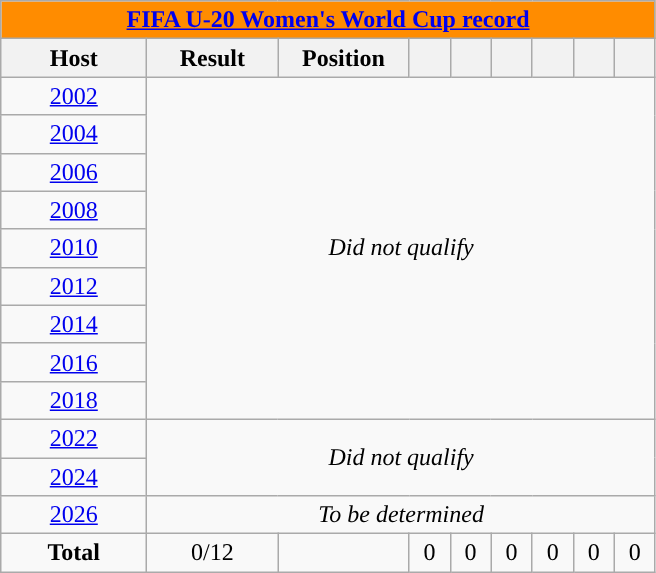<table class="wikitable collapsible" style="text-align: center;">
<tr>
<th colspan=9 style="background: #FF8C00; color: #0000FF;"><a href='#'>FIFA U-20 Women's World Cup record</a></th>
</tr>
<tr>
<th width="90">Host</th>
<th width="80">Result</th>
<th width="80">Position</th>
<th width="20"></th>
<th width="20"></th>
<th width="20"></th>
<th width="20"></th>
<th width="20"></th>
<th width="20"></th>
</tr>
<tr>
<td> <a href='#'>2002</a></td>
<td rowspan=9 colspan=9><em>Did not qualify</em></td>
</tr>
<tr>
<td> <a href='#'>2004</a></td>
</tr>
<tr>
<td> <a href='#'>2006</a></td>
</tr>
<tr>
<td> <a href='#'>2008</a></td>
</tr>
<tr>
<td> <a href='#'>2010</a></td>
</tr>
<tr>
<td> <a href='#'>2012</a></td>
</tr>
<tr>
<td> <a href='#'>2014</a></td>
</tr>
<tr>
<td> <a href='#'>2016</a></td>
</tr>
<tr>
<td> <a href='#'>2018</a></td>
</tr>
<tr>
<td> <a href='#'>2022</a></td>
<td rowspan=2 colspan=10><em>Did not qualify</em></td>
</tr>
<tr>
<td> <a href='#'>2024</a></td>
</tr>
<tr>
<td> <a href='#'>2026</a></td>
<td colspan=10><em>To be determined</em></td>
</tr>
<tr>
<td><strong>Total</strong></td>
<td>0/12</td>
<td></td>
<td>0</td>
<td>0</td>
<td>0</td>
<td>0</td>
<td>0</td>
<td>0</td>
</tr>
</table>
